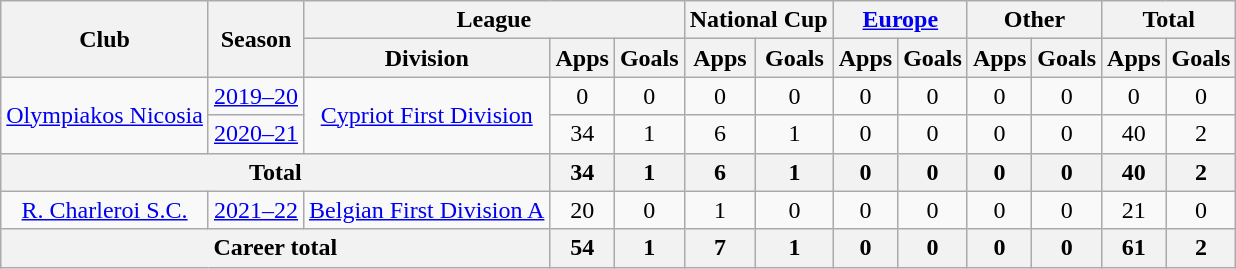<table class="wikitable" style="text-align:center">
<tr>
<th rowspan=2>Club</th>
<th rowspan=2>Season</th>
<th colspan=3>League</th>
<th colspan=2>National Cup</th>
<th colspan=2><a href='#'>Europe</a></th>
<th colspan=2>Other</th>
<th colspan=2>Total</th>
</tr>
<tr>
<th>Division</th>
<th>Apps</th>
<th>Goals</th>
<th>Apps</th>
<th>Goals</th>
<th>Apps</th>
<th>Goals</th>
<th>Apps</th>
<th>Goals</th>
<th>Apps</th>
<th>Goals</th>
</tr>
<tr>
<td rowspan=2><a href='#'>Olympiakos Nicosia</a></td>
<td><a href='#'>2019–20</a></td>
<td rowspan="2"><a href='#'>Cypriot First Division</a></td>
<td>0</td>
<td>0</td>
<td>0</td>
<td>0</td>
<td>0</td>
<td>0</td>
<td>0</td>
<td>0</td>
<td>0</td>
<td>0</td>
</tr>
<tr>
<td><a href='#'>2020–21</a></td>
<td>34</td>
<td>1</td>
<td>6</td>
<td>1</td>
<td>0</td>
<td>0</td>
<td>0</td>
<td>0</td>
<td>40</td>
<td>2</td>
</tr>
<tr>
<th colspan="3">Total</th>
<th>34</th>
<th>1</th>
<th>6</th>
<th>1</th>
<th>0</th>
<th>0</th>
<th>0</th>
<th>0</th>
<th>40</th>
<th>2</th>
</tr>
<tr>
<td><a href='#'>R. Charleroi S.C.</a></td>
<td><a href='#'>2021–22</a></td>
<td><a href='#'>Belgian First Division A</a></td>
<td>20</td>
<td>0</td>
<td>1</td>
<td>0</td>
<td>0</td>
<td>0</td>
<td>0</td>
<td>0</td>
<td>21</td>
<td>0</td>
</tr>
<tr>
<th colspan="3">Career total</th>
<th>54</th>
<th>1</th>
<th>7</th>
<th>1</th>
<th>0</th>
<th>0</th>
<th>0</th>
<th>0</th>
<th>61</th>
<th>2</th>
</tr>
</table>
